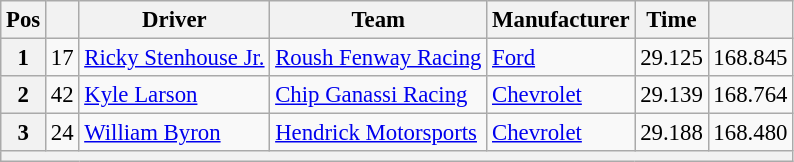<table class="wikitable" style="font-size:95%">
<tr>
<th>Pos</th>
<th></th>
<th>Driver</th>
<th>Team</th>
<th>Manufacturer</th>
<th>Time</th>
<th></th>
</tr>
<tr>
<th>1</th>
<td>17</td>
<td><a href='#'>Ricky Stenhouse Jr.</a></td>
<td><a href='#'>Roush Fenway Racing</a></td>
<td><a href='#'>Ford</a></td>
<td>29.125</td>
<td>168.845</td>
</tr>
<tr>
<th>2</th>
<td>42</td>
<td><a href='#'>Kyle Larson</a></td>
<td><a href='#'>Chip Ganassi Racing</a></td>
<td><a href='#'>Chevrolet</a></td>
<td>29.139</td>
<td>168.764</td>
</tr>
<tr>
<th>3</th>
<td>24</td>
<td><a href='#'>William Byron</a></td>
<td><a href='#'>Hendrick Motorsports</a></td>
<td><a href='#'>Chevrolet</a></td>
<td>29.188</td>
<td>168.480</td>
</tr>
<tr>
<th colspan="7"></th>
</tr>
</table>
